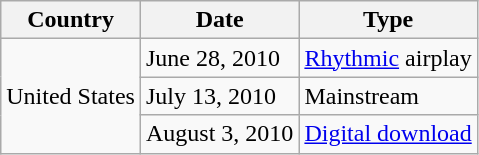<table class="wikitable">
<tr>
<th>Country</th>
<th>Date</th>
<th>Type</th>
</tr>
<tr>
<td rowspan="3">United States</td>
<td>June 28, 2010</td>
<td><a href='#'>Rhythmic</a> airplay</td>
</tr>
<tr>
<td>July 13, 2010</td>
<td>Mainstream</td>
</tr>
<tr>
<td>August 3, 2010</td>
<td><a href='#'>Digital download</a></td>
</tr>
</table>
